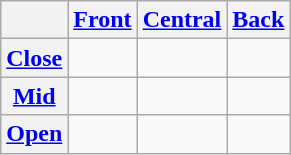<table class="wikitable" style="text-align: center;">
<tr>
<th></th>
<th><a href='#'>Front</a></th>
<th><a href='#'>Central</a></th>
<th><a href='#'>Back</a></th>
</tr>
<tr>
<th><a href='#'>Close</a></th>
<td></td>
<td></td>
<td></td>
</tr>
<tr>
<th><a href='#'>Mid</a></th>
<td></td>
<td></td>
<td></td>
</tr>
<tr>
<th><a href='#'>Open</a></th>
<td></td>
<td></td>
<td></td>
</tr>
</table>
